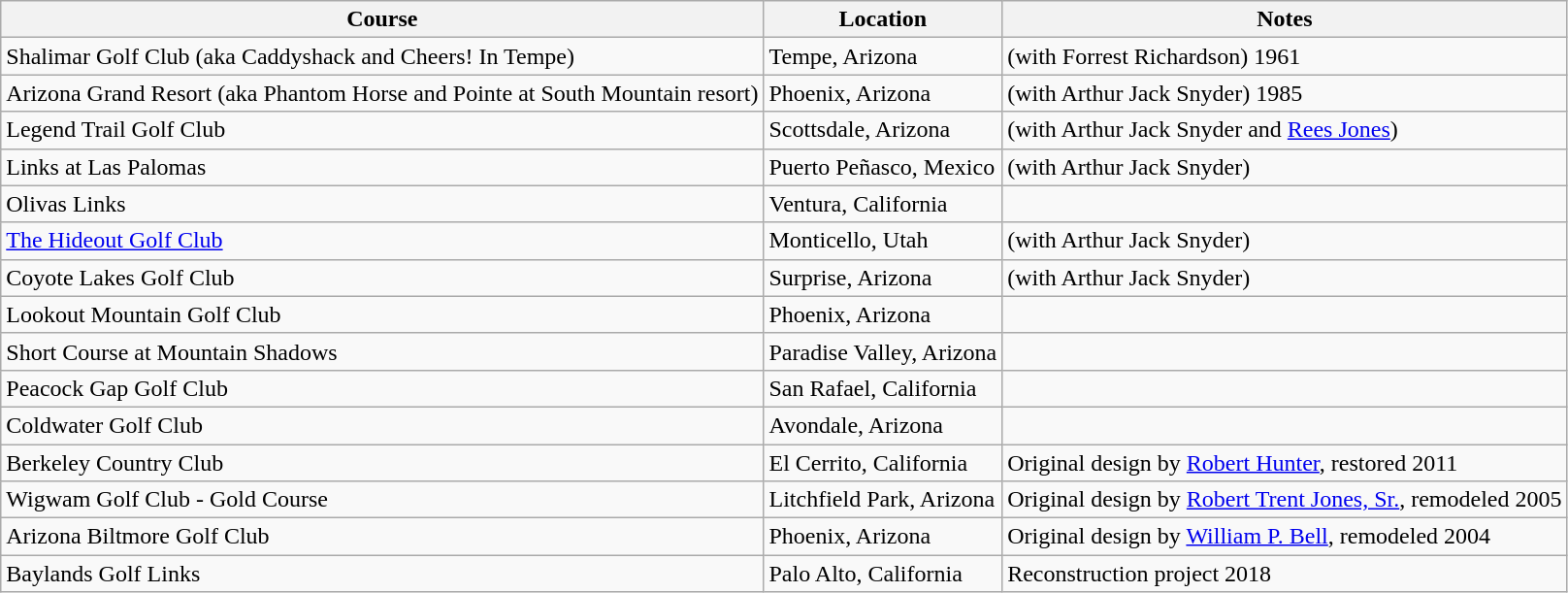<table class="wikitable">
<tr>
<th>Course</th>
<th>Location</th>
<th>Notes</th>
</tr>
<tr>
<td>Shalimar Golf Club (aka Caddyshack and Cheers! In Tempe) </td>
<td>Tempe, Arizona</td>
<td>(with Forrest Richardson) 1961</td>
</tr>
<tr>
<td>Arizona Grand Resort (aka Phantom Horse and Pointe at South Mountain resort)</td>
<td>Phoenix, Arizona</td>
<td>(with Arthur Jack Snyder) 1985</td>
</tr>
<tr>
<td>Legend Trail Golf Club</td>
<td>Scottsdale, Arizona</td>
<td>(with Arthur Jack Snyder and <a href='#'>Rees Jones</a>)</td>
</tr>
<tr>
<td>Links at Las Palomas</td>
<td>Puerto Peñasco, Mexico</td>
<td>(with Arthur Jack Snyder)</td>
</tr>
<tr>
<td>Olivas Links</td>
<td>Ventura, California</td>
<td></td>
</tr>
<tr>
<td><a href='#'>The Hideout Golf Club</a></td>
<td>Monticello, Utah</td>
<td>(with Arthur Jack Snyder)</td>
</tr>
<tr>
<td>Coyote Lakes Golf Club</td>
<td>Surprise, Arizona</td>
<td>(with Arthur Jack Snyder)</td>
</tr>
<tr>
<td>Lookout Mountain Golf Club</td>
<td>Phoenix, Arizona</td>
<td></td>
</tr>
<tr>
<td>Short Course at Mountain Shadows</td>
<td>Paradise Valley, Arizona</td>
<td></td>
</tr>
<tr>
<td>Peacock Gap Golf Club</td>
<td>San Rafael, California</td>
<td></td>
</tr>
<tr>
<td>Coldwater Golf Club</td>
<td>Avondale, Arizona</td>
<td></td>
</tr>
<tr>
<td>Berkeley Country Club</td>
<td>El Cerrito, California</td>
<td>Original design by <a href='#'>Robert Hunter</a>, restored 2011</td>
</tr>
<tr>
<td>Wigwam Golf Club - Gold Course</td>
<td>Litchfield Park, Arizona</td>
<td>Original design by <a href='#'>Robert Trent Jones, Sr.</a>, remodeled 2005</td>
</tr>
<tr>
<td>Arizona Biltmore Golf Club</td>
<td>Phoenix, Arizona</td>
<td>Original design by <a href='#'>William P. Bell</a>, remodeled 2004</td>
</tr>
<tr>
<td>Baylands Golf Links</td>
<td>Palo Alto, California</td>
<td>Reconstruction project 2018</td>
</tr>
</table>
